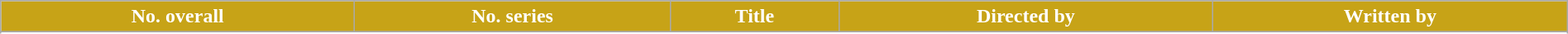<table class="wikitable plainrowheaders" style="width:100%;">
<tr style="color:white">
<th style="background: #C7A317;">No. overall</th>
<th style="background: #C7A317;">No. series</th>
<th style="background: #C7A317;">Title</th>
<th style="background: #C7A317;">Directed by</th>
<th style="background: #C7A317;">Written by</th>
</tr>
<tr>
</tr>
<tr>
</tr>
<tr>
</tr>
<tr>
</tr>
<tr>
</tr>
<tr>
</tr>
<tr>
</tr>
<tr>
</tr>
<tr>
</tr>
<tr>
</tr>
<tr>
</tr>
<tr>
</tr>
<tr>
</tr>
</table>
